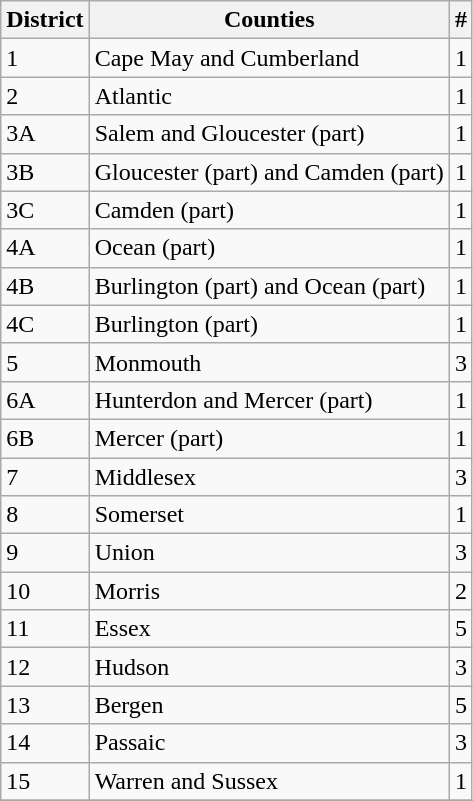<table class="wikitable">
<tr>
<th>District</th>
<th>Counties</th>
<th>#</th>
</tr>
<tr>
<td>1</td>
<td>Cape May and Cumberland</td>
<td>1</td>
</tr>
<tr>
<td>2</td>
<td>Atlantic</td>
<td>1</td>
</tr>
<tr>
<td>3A</td>
<td>Salem and Gloucester (part)</td>
<td>1</td>
</tr>
<tr>
<td>3B</td>
<td>Gloucester (part) and Camden (part)</td>
<td>1</td>
</tr>
<tr>
<td>3C</td>
<td>Camden (part)</td>
<td>1</td>
</tr>
<tr>
<td>4A</td>
<td>Ocean (part)</td>
<td>1</td>
</tr>
<tr>
<td>4B</td>
<td>Burlington (part) and Ocean (part)</td>
<td>1</td>
</tr>
<tr>
<td>4C</td>
<td>Burlington (part)</td>
<td>1</td>
</tr>
<tr>
<td>5</td>
<td>Monmouth</td>
<td>3</td>
</tr>
<tr>
<td>6A</td>
<td>Hunterdon and Mercer (part)</td>
<td>1</td>
</tr>
<tr>
<td>6B</td>
<td>Mercer (part)</td>
<td>1</td>
</tr>
<tr>
<td>7</td>
<td>Middlesex</td>
<td>3</td>
</tr>
<tr>
<td>8</td>
<td>Somerset</td>
<td>1</td>
</tr>
<tr>
<td>9</td>
<td>Union</td>
<td>3</td>
</tr>
<tr>
<td>10</td>
<td>Morris</td>
<td>2</td>
</tr>
<tr>
<td>11</td>
<td>Essex</td>
<td>5</td>
</tr>
<tr>
<td>12</td>
<td>Hudson</td>
<td>3</td>
</tr>
<tr>
<td>13</td>
<td>Bergen</td>
<td>5</td>
</tr>
<tr>
<td>14</td>
<td>Passaic</td>
<td>3</td>
</tr>
<tr>
<td>15</td>
<td>Warren and Sussex</td>
<td>1</td>
</tr>
<tr>
</tr>
</table>
